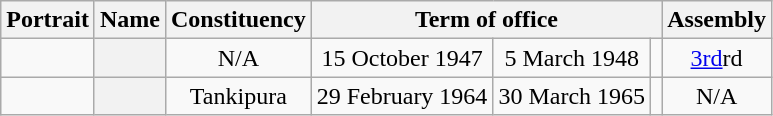<table class="wikitable sortable" style="text-align:center">
<tr>
<th class="unsortable" scope="col">Portrait</th>
<th scope="col" class="sortable">Name</th>
<th scope="col">Constituency</th>
<th colspan="3" scope="colgroup">Term of office</th>
<th scope="col">Assembly</th>
</tr>
<tr align="center">
<td></td>
<th scope="row"></th>
<td>N/A</td>
<td>15 October 1947</td>
<td>5 March 1948</td>
<td></td>
<td><a href='#'>3rd</a>rd</td>
</tr>
<tr align="center">
<td></td>
<th scope="row"></th>
<td>Tankipura</td>
<td>29 February 1964</td>
<td>30 March 1965</td>
<td></td>
<td>N/A</td>
</tr>
</table>
